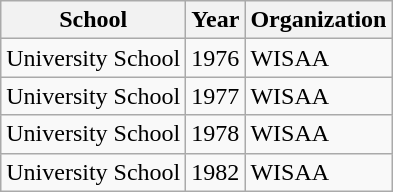<table class="wikitable">
<tr>
<th>School</th>
<th>Year</th>
<th>Organization</th>
</tr>
<tr>
<td>University School</td>
<td>1976</td>
<td>WISAA</td>
</tr>
<tr>
<td>University School</td>
<td>1977</td>
<td>WISAA</td>
</tr>
<tr>
<td>University School</td>
<td>1978</td>
<td>WISAA</td>
</tr>
<tr>
<td>University School</td>
<td>1982</td>
<td>WISAA</td>
</tr>
</table>
